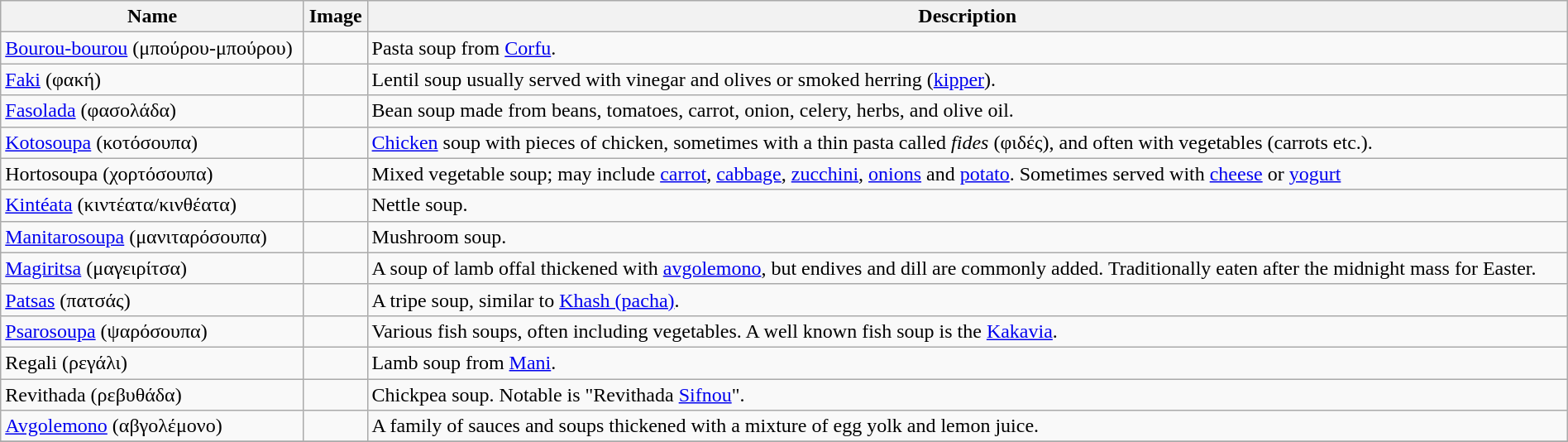<table class="wikitable sortable sticky-header" width="100%">
<tr>
<th>Name</th>
<th>Image</th>
<th>Description</th>
</tr>
<tr>
<td><a href='#'>Bourou-bourou</a> (μπούρου-μπούρου)</td>
<td></td>
<td>Pasta soup from <a href='#'>Corfu</a>.</td>
</tr>
<tr>
<td><a href='#'>Faki</a> (φακή)</td>
<td></td>
<td>Lentil soup usually served with vinegar and olives or smoked herring (<a href='#'>kipper</a>).</td>
</tr>
<tr>
<td><a href='#'>Fasolada</a> (φασολάδα)</td>
<td></td>
<td>Bean soup made from beans, tomatoes, carrot, onion, celery, herbs, and olive oil.</td>
</tr>
<tr>
<td><a href='#'>Kotosoupa</a> (κοτόσουπα)</td>
<td></td>
<td><a href='#'>Chicken</a> soup with pieces of chicken, sometimes with a thin pasta called <em>fides</em> (φιδές), and often with vegetables (carrots etc.).</td>
</tr>
<tr>
<td>Hortosoupa (χορτόσουπα)</td>
<td></td>
<td>Mixed vegetable soup; may include <a href='#'>carrot</a>, <a href='#'>cabbage</a>, <a href='#'>zucchini</a>, <a href='#'>onions</a> and <a href='#'>potato</a>. Sometimes served with <a href='#'>cheese</a> or <a href='#'>yogurt</a></td>
</tr>
<tr>
<td><a href='#'>Kintéata</a> (κιντέατα/κινθέατα)</td>
<td></td>
<td>Nettle soup.</td>
</tr>
<tr>
<td><a href='#'>Manitarosoupa</a> (μανιταρόσουπα)</td>
<td></td>
<td>Mushroom soup.</td>
</tr>
<tr>
<td><a href='#'>Magiritsa</a> (μαγειρίτσα)</td>
<td></td>
<td>A soup of lamb offal thickened with <a href='#'>avgolemono</a>, but endives and dill are commonly added. Traditionally eaten after the midnight mass for Easter.</td>
</tr>
<tr>
<td><a href='#'>Patsas</a> (πατσάς)</td>
<td></td>
<td>A tripe soup, similar to <a href='#'>Khash (pacha)</a>.</td>
</tr>
<tr>
<td><a href='#'>Psarosoupa</a> (ψαρόσουπα)</td>
<td></td>
<td>Various fish soups, often including vegetables. A well known fish soup is the <a href='#'>Kakavia</a>.</td>
</tr>
<tr>
<td>Regali (ρεγάλι)</td>
<td></td>
<td>Lamb soup from <a href='#'>Mani</a>.</td>
</tr>
<tr>
<td>Revithada (ρεβυθάδα)</td>
<td></td>
<td>Chickpea soup. Notable is "Revithada <a href='#'>Sifnou</a>".</td>
</tr>
<tr>
<td><a href='#'>Avgolemono</a> (αβγολέμονο)</td>
<td></td>
<td>A family of sauces and soups thickened with a mixture of egg yolk and lemon juice.</td>
</tr>
<tr>
</tr>
</table>
